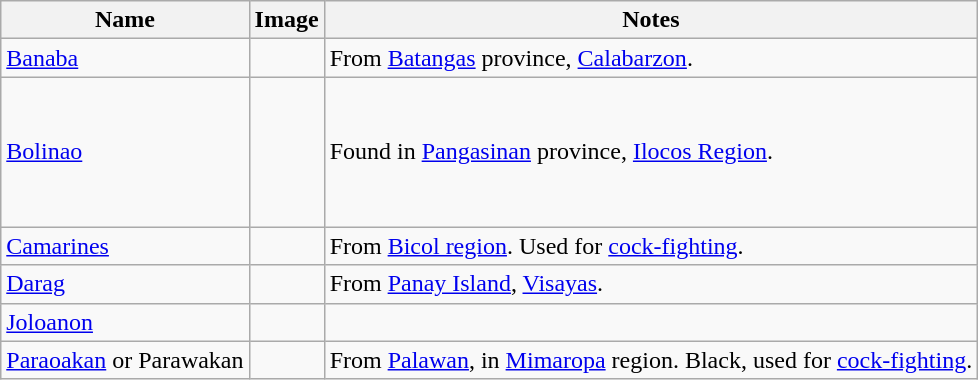<table class="wikitable">
<tr>
<th>Name</th>
<th>Image</th>
<th>Notes</th>
</tr>
<tr>
<td><a href='#'>Banaba</a></td>
<td></td>
<td>From <a href='#'>Batangas</a> province, <a href='#'>Calabarzon</a>.</td>
</tr>
<tr style="height: 100px;">
<td><a href='#'>Bolinao</a></td>
<td></td>
<td>Found in <a href='#'>Pangasinan</a> province, <a href='#'>Ilocos Region</a>.</td>
</tr>
<tr>
<td><a href='#'>Camarines</a></td>
<td></td>
<td>From <a href='#'>Bicol region</a>. Used for <a href='#'>cock-fighting</a>.</td>
</tr>
<tr>
<td><a href='#'>Darag</a></td>
<td></td>
<td>From <a href='#'>Panay Island</a>, <a href='#'>Visayas</a>.</td>
</tr>
<tr>
<td><a href='#'>Joloanon</a></td>
<td></td>
<td></td>
</tr>
<tr>
<td><a href='#'>Paraoakan</a> or Parawakan</td>
<td></td>
<td>From <a href='#'>Palawan</a>, in <a href='#'>Mimaropa</a> region. Black, used for <a href='#'>cock-fighting</a>.</td>
</tr>
</table>
